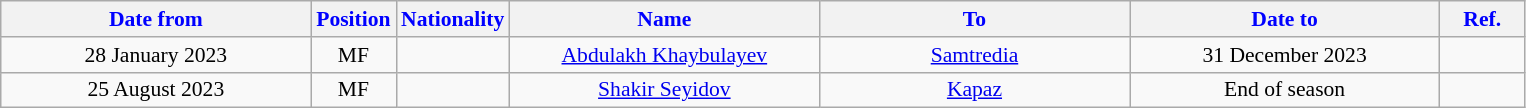<table class="wikitable" style="text-align:center; font-size:90%; ">
<tr>
<th style="background:#white; color:blue; width:200px;">Date from</th>
<th style="background:#white; color:blue; width:50px;">Position</th>
<th style="background:#white; color:blue; width:50px;">Nationality</th>
<th style="background:#white; color:blue; width:200px;">Name</th>
<th style="background:#white; color:blue; width:200px;">To</th>
<th style="background:#white; color:blue; width:200px;">Date to</th>
<th style="background:#white; color:blue; width:50px;">Ref.</th>
</tr>
<tr>
<td>28 January 2023</td>
<td>MF</td>
<td></td>
<td><a href='#'>Abdulakh Khaybulayev</a></td>
<td><a href='#'>Samtredia</a></td>
<td>31 December 2023</td>
<td></td>
</tr>
<tr>
<td>25 August 2023</td>
<td>MF</td>
<td></td>
<td><a href='#'>Shakir Seyidov</a></td>
<td><a href='#'>Kapaz</a></td>
<td>End of season</td>
<td></td>
</tr>
</table>
